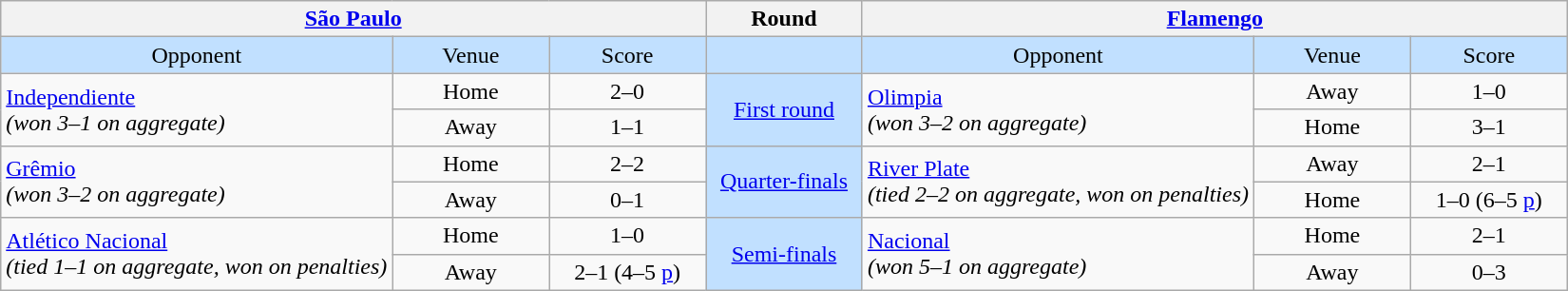<table class="wikitable" style="text-align: center;">
<tr>
<th colspan=3> <a href='#'>São Paulo</a></th>
<th>Round</th>
<th colspan=3> <a href='#'>Flamengo</a></th>
</tr>
<tr bgcolor=#c1e0ff>
<td width=25%>Opponent</td>
<td width=10%>Venue</td>
<td width=10%>Score</td>
<td width=10%></td>
<td width=25%>Opponent</td>
<td width=10%>Venue</td>
<td width=10%>Score</td>
</tr>
<tr>
<td rowspan=2 align=left> <a href='#'>Independiente</a><br><em>(won 3–1 on aggregate)</em></td>
<td>Home</td>
<td>2–0</td>
<td rowspan=2 bgcolor=#c1e0ff><a href='#'>First round</a></td>
<td rowspan=2 align=left> <a href='#'>Olimpia</a><br><em>(won 3–2 on aggregate)</em></td>
<td>Away</td>
<td>1–0</td>
</tr>
<tr>
<td>Away</td>
<td>1–1</td>
<td>Home</td>
<td>3–1</td>
</tr>
<tr>
<td rowspan=2 align=left> <a href='#'>Grêmio</a><br><em>(won 3–2 on aggregate)</em></td>
<td>Home</td>
<td>2–2</td>
<td rowspan=2 bgcolor=#c1e0ff><a href='#'>Quarter-finals</a></td>
<td rowspan=2 align=left> <a href='#'>River Plate</a><br><em>(tied 2–2 on aggregate, won on penalties)</em></td>
<td>Away</td>
<td>2–1</td>
</tr>
<tr>
<td>Away</td>
<td>0–1</td>
<td>Home</td>
<td>1–0 (6–5 <a href='#'>p</a>)</td>
</tr>
<tr>
<td rowspan=2 align=left> <a href='#'>Atlético Nacional</a><br><em>(tied 1–1 on aggregate, won on penalties)</em></td>
<td>Home</td>
<td>1–0</td>
<td rowspan=2 bgcolor=#c1e0ff><a href='#'>Semi-finals</a></td>
<td rowspan=2 align=left> <a href='#'>Nacional</a><br><em>(won 5–1 on aggregate)</em></td>
<td>Home</td>
<td>2–1</td>
</tr>
<tr>
<td>Away</td>
<td>2–1 (4–5 <a href='#'>p</a>)</td>
<td>Away</td>
<td>0–3</td>
</tr>
</table>
